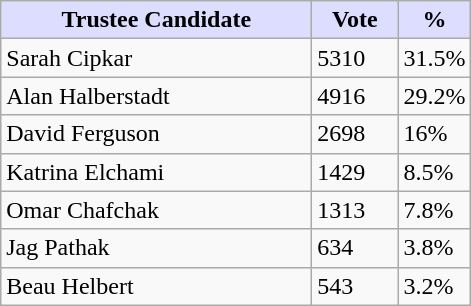<table class="wikitable sortable">
<tr>
<th style="background:#ddf; width:200px;">Trustee Candidate</th>
<th style="background:#ddf; width:50px;">Vote</th>
<th style="background:#ddf; width:30px;">%</th>
</tr>
<tr>
<td>Sarah Cipkar</td>
<td>5310</td>
<td>31.5%</td>
</tr>
<tr>
<td>Alan Halberstadt</td>
<td>4916</td>
<td>29.2%</td>
</tr>
<tr>
<td>David Ferguson</td>
<td>2698</td>
<td>16%</td>
</tr>
<tr>
<td>Katrina Elchami</td>
<td>1429</td>
<td>8.5%</td>
</tr>
<tr>
<td>Omar Chafchak</td>
<td>1313</td>
<td>7.8%</td>
</tr>
<tr>
<td>Jag Pathak</td>
<td>634</td>
<td>3.8%</td>
</tr>
<tr>
<td>Beau Helbert</td>
<td>543</td>
<td>3.2%</td>
</tr>
</table>
